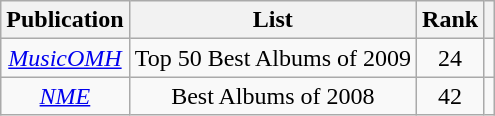<table class="wikitable sortable plainrowheaders" style="text-align:center">
<tr>
<th scope="col">Publication</th>
<th scope="col">List</th>
<th scope="col">Rank</th>
<th scope="col"></th>
</tr>
<tr>
<td><em><a href='#'>MusicOMH</a></em></td>
<td>Top 50 Best Albums of 2009</td>
<td>24</td>
<td></td>
</tr>
<tr>
<td><em><a href='#'>NME</a></em></td>
<td>Best Albums of 2008</td>
<td>42</td>
<td></td>
</tr>
</table>
